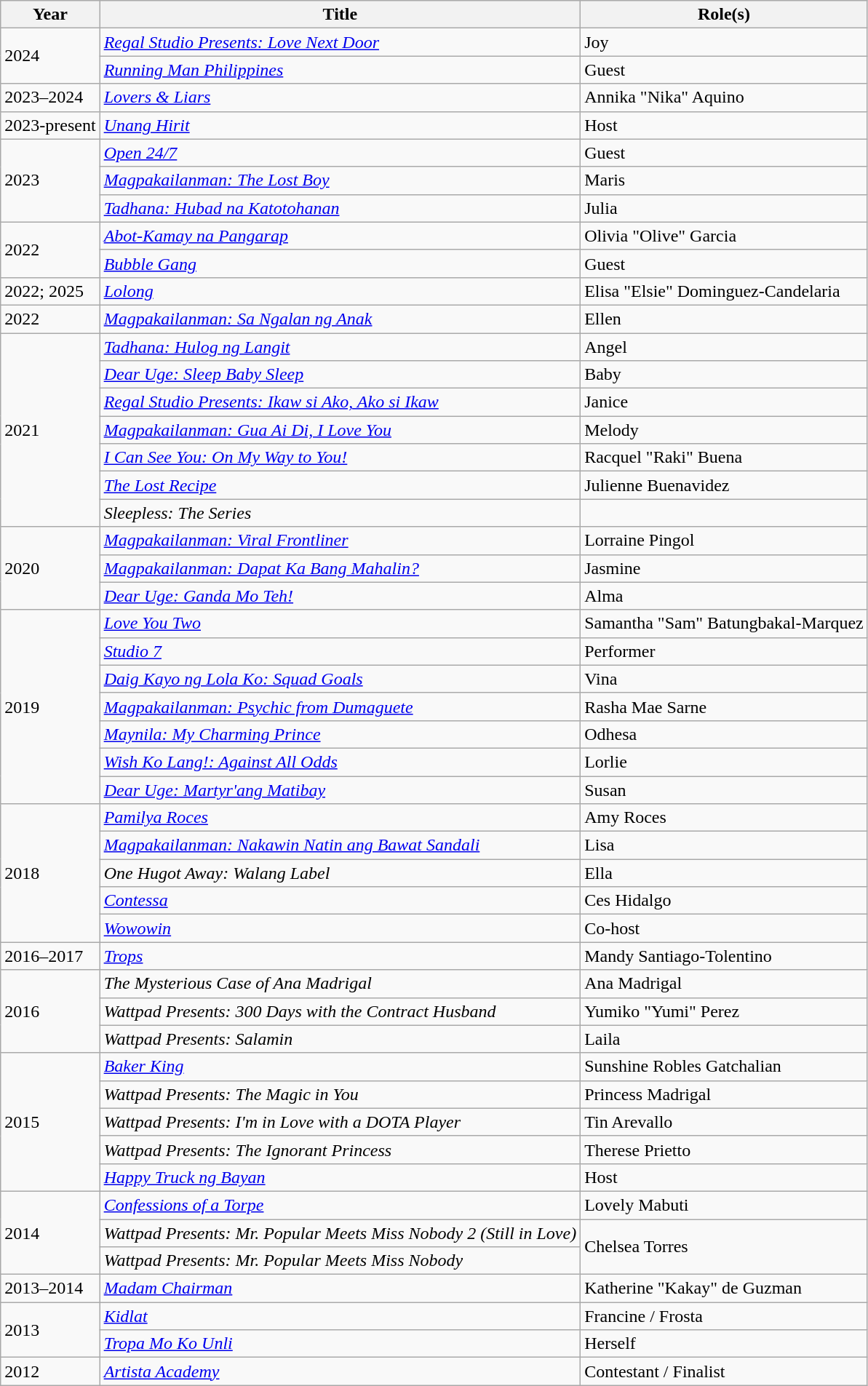<table class="wikitable">
<tr>
<th>Year</th>
<th>Title</th>
<th>Role(s)</th>
</tr>
<tr>
<td rowspan="2">2024</td>
<td><em><a href='#'>Regal Studio Presents: Love Next Door</a></em></td>
<td>Joy</td>
</tr>
<tr>
<td><em><a href='#'>Running Man Philippines</a></em></td>
<td>Guest</td>
</tr>
<tr>
<td>2023–2024</td>
<td><em><a href='#'>Lovers & Liars</a></em></td>
<td>Annika "Nika" Aquino</td>
</tr>
<tr>
<td>2023-present</td>
<td><em><a href='#'>Unang Hirit</a></em></td>
<td>Host</td>
</tr>
<tr>
<td rowspan=3>2023</td>
<td><a href='#'><em>Open 24/7</em></a></td>
<td>Guest</td>
</tr>
<tr>
<td><em><a href='#'>Magpakailanman: The Lost Boy</a></em></td>
<td>Maris</td>
</tr>
<tr>
<td><em><a href='#'>Tadhana: Hubad na Katotohanan</a></em></td>
<td>Julia</td>
</tr>
<tr>
<td rowspan=2>2022</td>
<td><em><a href='#'>Abot-Kamay na Pangarap</a></em></td>
<td>Olivia "Olive" Garcia</td>
</tr>
<tr>
<td><em><a href='#'>Bubble Gang</a></em></td>
<td>Guest</td>
</tr>
<tr>
<td>2022; 2025</td>
<td><em><a href='#'>Lolong</a></em></td>
<td>Elisa "Elsie" Dominguez-Candelaria</td>
</tr>
<tr>
<td>2022</td>
<td><em><a href='#'>Magpakailanman: Sa Ngalan ng Anak</a></em></td>
<td>Ellen</td>
</tr>
<tr>
<td rowspan="7">2021</td>
<td><em><a href='#'>Tadhana: Hulog ng Langit</a></em></td>
<td>Angel</td>
</tr>
<tr>
<td><em><a href='#'>Dear Uge: Sleep Baby Sleep</a></em></td>
<td>Baby</td>
</tr>
<tr>
<td><em><a href='#'>Regal Studio Presents: Ikaw si Ako, Ako si Ikaw</a></em></td>
<td>Janice</td>
</tr>
<tr>
<td><em><a href='#'>Magpakailanman: Gua Ai Di, I Love You</a></em></td>
<td>Melody</td>
</tr>
<tr>
<td><em><a href='#'>I Can See You: On My Way to You!</a></em></td>
<td>Racquel "Raki" Buena</td>
</tr>
<tr>
<td><em><a href='#'>The Lost Recipe</a></em></td>
<td>Julienne Buenavidez</td>
</tr>
<tr>
<td><em>Sleepless: The Series</em></td>
<td></td>
</tr>
<tr>
<td rowspan=3>2020</td>
<td><em><a href='#'>Magpakailanman: Viral Frontliner</a></em></td>
<td>Lorraine Pingol</td>
</tr>
<tr>
<td><em><a href='#'>Magpakailanman: Dapat Ka Bang Mahalin?</a></em></td>
<td>Jasmine</td>
</tr>
<tr>
<td><em><a href='#'>Dear Uge: Ganda Mo Teh!</a></em></td>
<td>Alma</td>
</tr>
<tr>
<td rowspan=7>2019</td>
<td><em><a href='#'>Love You Two</a></em></td>
<td>Samantha "Sam" Batungbakal-Marquez</td>
</tr>
<tr>
<td><em><a href='#'>Studio 7</a></em></td>
<td>Performer</td>
</tr>
<tr>
<td><em><a href='#'>Daig Kayo ng Lola Ko: Squad Goals</a></em></td>
<td>Vina</td>
</tr>
<tr>
<td><em><a href='#'>Magpakailanman: Psychic from Dumaguete</a></em></td>
<td>Rasha Mae Sarne</td>
</tr>
<tr>
<td><em><a href='#'>Maynila: My Charming Prince</a></em></td>
<td>Odhesa</td>
</tr>
<tr>
<td><em><a href='#'>Wish Ko Lang!: Against All Odds</a></em></td>
<td>Lorlie</td>
</tr>
<tr>
<td><em><a href='#'>Dear Uge: Martyr'ang Matibay</a></em></td>
<td>Susan</td>
</tr>
<tr>
<td rowspan="5">2018</td>
<td><em><a href='#'>Pamilya Roces</a></em></td>
<td>Amy Roces</td>
</tr>
<tr>
<td><em><a href='#'>Magpakailanman: Nakawin Natin ang Bawat Sandali</a></em></td>
<td>Lisa</td>
</tr>
<tr>
<td><em>One Hugot Away: Walang Label</em></td>
<td>Ella</td>
</tr>
<tr>
<td><em><a href='#'>Contessa</a></em></td>
<td>Ces Hidalgo</td>
</tr>
<tr>
<td><em><a href='#'>Wowowin</a></em></td>
<td>Co-host</td>
</tr>
<tr>
<td>2016–2017</td>
<td><em><a href='#'>Trops</a></em></td>
<td>Mandy Santiago-Tolentino</td>
</tr>
<tr>
<td rowspan=3>2016</td>
<td><em>The Mysterious Case of Ana Madrigal</em></td>
<td>Ana Madrigal</td>
</tr>
<tr>
<td><em>Wattpad Presents: 300 Days with the Contract Husband</em></td>
<td>Yumiko "Yumi" Perez</td>
</tr>
<tr>
<td><em>Wattpad Presents: Salamin</em></td>
<td>Laila</td>
</tr>
<tr>
<td rowspan=5>2015</td>
<td><em><a href='#'>Baker King</a></em></td>
<td>Sunshine Robles Gatchalian</td>
</tr>
<tr>
<td><em>Wattpad Presents: The Magic in You</em></td>
<td>Princess Madrigal</td>
</tr>
<tr>
<td><em>Wattpad Presents: I'm in Love with a DOTA Player</em></td>
<td>Tin Arevallo</td>
</tr>
<tr>
<td><em>Wattpad Presents: The Ignorant Princess</em></td>
<td>Therese Prietto</td>
</tr>
<tr>
<td><em><a href='#'>Happy Truck ng Bayan</a></em></td>
<td>Host</td>
</tr>
<tr>
<td rowspan=3>2014</td>
<td><em><a href='#'>Confessions of a Torpe</a></em></td>
<td>Lovely Mabuti</td>
</tr>
<tr>
<td><em>Wattpad Presents: Mr. Popular Meets Miss Nobody 2 (Still in Love)</em></td>
<td rowspan="2">Chelsea Torres</td>
</tr>
<tr>
<td><em>Wattpad Presents: Mr. Popular Meets Miss Nobody</em></td>
</tr>
<tr>
<td>2013–2014</td>
<td><em><a href='#'>Madam Chairman</a></em></td>
<td>Katherine "Kakay" de Guzman</td>
</tr>
<tr>
<td rowspan=2>2013</td>
<td><em><a href='#'>Kidlat</a></em></td>
<td>Francine / Frosta</td>
</tr>
<tr>
<td><em><a href='#'>Tropa Mo Ko Unli</a></em></td>
<td>Herself</td>
</tr>
<tr>
<td>2012</td>
<td><em><a href='#'>Artista Academy</a></em></td>
<td>Contestant / Finalist</td>
</tr>
</table>
